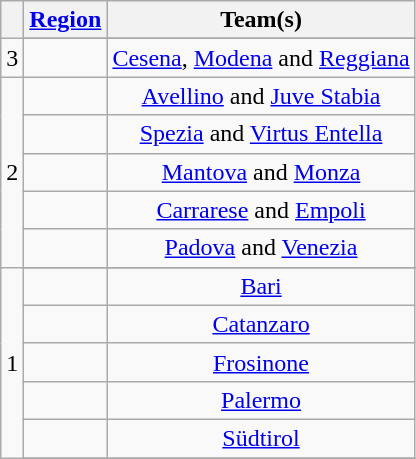<table class="wikitable" style="text-align:center">
<tr>
<th></th>
<th><a href='#'>Region</a></th>
<th>Team(s)</th>
</tr>
<tr>
<td rowspan= "2">3</td>
</tr>
<tr>
<td align="left"></td>
<td><a href='#'>Cesena</a>, <a href='#'>Modena</a> and <a href='#'>Reggiana</a></td>
</tr>
<tr>
<td rowspan="5">2</td>
<td align="left"></td>
<td><a href='#'>Avellino</a> and <a href='#'>Juve Stabia</a></td>
</tr>
<tr>
<td align="left"></td>
<td><a href='#'>Spezia</a> and <a href='#'>Virtus Entella</a></td>
</tr>
<tr>
<td align="left"></td>
<td><a href='#'>Mantova</a> and <a href='#'>Monza</a></td>
</tr>
<tr>
<td align="left"></td>
<td><a href='#'>Carrarese</a> and <a href='#'>Empoli</a></td>
</tr>
<tr>
<td align="left"></td>
<td><a href='#'>Padova</a> and <a href='#'>Venezia</a></td>
</tr>
<tr>
<td rowspan="7">1</td>
</tr>
<tr>
<td align="left"></td>
<td><a href='#'>Bari</a></td>
</tr>
<tr>
<td align="left"></td>
<td><a href='#'>Catanzaro</a></td>
</tr>
<tr>
<td align="left"></td>
<td><a href='#'>Frosinone</a></td>
</tr>
<tr>
<td align="left"></td>
<td><a href='#'>Palermo</a></td>
</tr>
<tr>
<td align="left"></td>
<td><a href='#'>Südtirol</a></td>
</tr>
<tr>
</tr>
</table>
